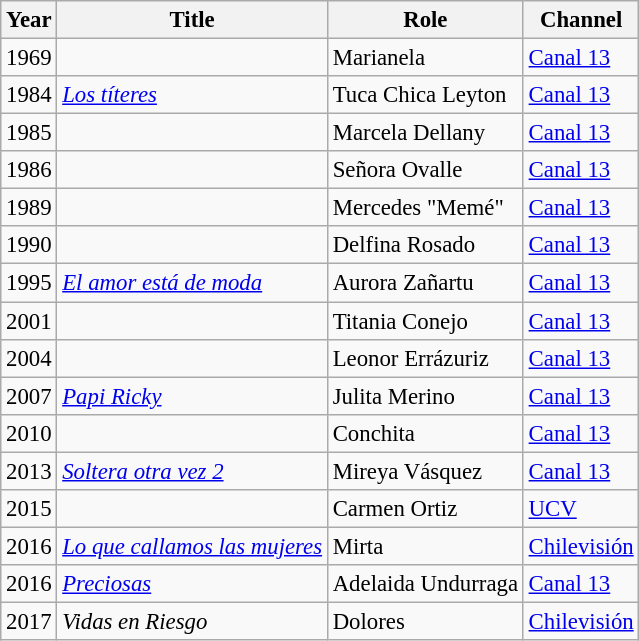<table class="wikitable" style="font-size: 95%;">
<tr>
<th>Year</th>
<th>Title</th>
<th>Role</th>
<th>Channel</th>
</tr>
<tr>
<td>1969</td>
<td><em></em></td>
<td>Marianela</td>
<td><a href='#'>Canal 13</a></td>
</tr>
<tr>
<td>1984</td>
<td><em><a href='#'>Los títeres</a></em></td>
<td>Tuca Chica Leyton</td>
<td><a href='#'>Canal 13</a></td>
</tr>
<tr>
<td>1985</td>
<td><em></em></td>
<td>Marcela Dellany</td>
<td><a href='#'>Canal 13</a></td>
</tr>
<tr>
<td>1986</td>
<td><em></em></td>
<td>Señora Ovalle</td>
<td><a href='#'>Canal 13</a></td>
</tr>
<tr>
<td>1989</td>
<td><em></em></td>
<td>Mercedes "Memé"</td>
<td><a href='#'>Canal 13</a></td>
</tr>
<tr>
<td>1990</td>
<td><em></em></td>
<td>Delfina Rosado</td>
<td><a href='#'>Canal 13</a></td>
</tr>
<tr>
<td>1995</td>
<td><em><a href='#'>El amor está de moda</a></em></td>
<td>Aurora Zañartu</td>
<td><a href='#'>Canal 13</a></td>
</tr>
<tr>
<td>2001</td>
<td><em></em></td>
<td>Titania Conejo</td>
<td><a href='#'>Canal 13</a></td>
</tr>
<tr>
<td>2004</td>
<td><em></em></td>
<td>Leonor Errázuriz</td>
<td><a href='#'>Canal 13</a></td>
</tr>
<tr>
<td>2007</td>
<td><em><a href='#'>Papi Ricky</a></em></td>
<td>Julita Merino</td>
<td><a href='#'>Canal 13</a></td>
</tr>
<tr>
<td>2010</td>
<td><em></em></td>
<td>Conchita</td>
<td><a href='#'>Canal 13</a></td>
</tr>
<tr>
<td>2013</td>
<td><em><a href='#'>Soltera otra vez 2</a></em></td>
<td>Mireya Vásquez</td>
<td><a href='#'>Canal 13</a></td>
</tr>
<tr>
<td>2015</td>
<td><em></em></td>
<td>Carmen Ortiz</td>
<td><a href='#'>UCV</a></td>
</tr>
<tr>
<td>2016</td>
<td><em><a href='#'>Lo que callamos las mujeres</a></em></td>
<td>Mirta</td>
<td><a href='#'>Chilevisión</a></td>
</tr>
<tr>
<td>2016</td>
<td><em><a href='#'>Preciosas</a></em></td>
<td>Adelaida Undurraga</td>
<td><a href='#'>Canal 13</a></td>
</tr>
<tr>
<td>2017</td>
<td><em>Vidas en Riesgo</em></td>
<td>Dolores</td>
<td><a href='#'>Chilevisión</a></td>
</tr>
</table>
